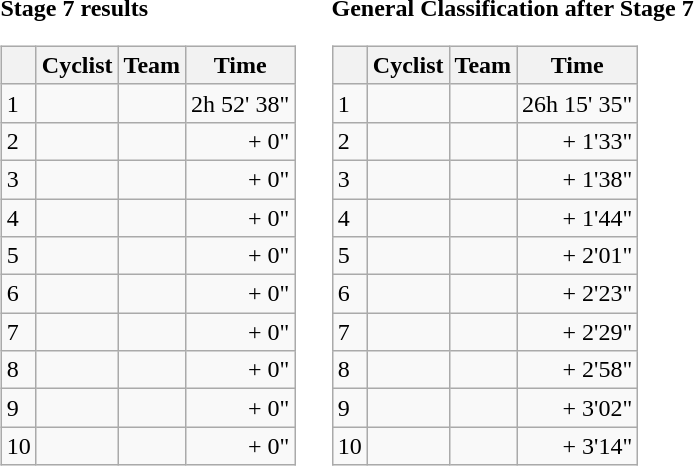<table>
<tr>
<td><strong>Stage 7 results</strong><br><table class="wikitable">
<tr>
<th></th>
<th>Cyclist</th>
<th>Team</th>
<th>Time</th>
</tr>
<tr>
<td>1</td>
<td></td>
<td></td>
<td style="text-align:right;">2h 52' 38"</td>
</tr>
<tr>
<td>2</td>
<td></td>
<td></td>
<td style="text-align:right;">+ 0"</td>
</tr>
<tr>
<td>3</td>
<td></td>
<td></td>
<td style="text-align:right;">+ 0"</td>
</tr>
<tr>
<td>4</td>
<td></td>
<td></td>
<td style="text-align:right;">+ 0"</td>
</tr>
<tr>
<td>5</td>
<td></td>
<td></td>
<td style="text-align:right;">+ 0"</td>
</tr>
<tr>
<td>6</td>
<td></td>
<td></td>
<td style="text-align:right;">+ 0"</td>
</tr>
<tr>
<td>7</td>
<td></td>
<td></td>
<td style="text-align:right;">+ 0"</td>
</tr>
<tr>
<td>8</td>
<td></td>
<td></td>
<td style="text-align:right;">+ 0"</td>
</tr>
<tr>
<td>9</td>
<td></td>
<td></td>
<td style="text-align:right;">+ 0"</td>
</tr>
<tr>
<td>10</td>
<td></td>
<td></td>
<td style="text-align:right;">+ 0"</td>
</tr>
</table>
</td>
<td></td>
<td><strong>General Classification after Stage 7</strong><br><table class="wikitable">
<tr>
<th></th>
<th>Cyclist</th>
<th>Team</th>
<th>Time</th>
</tr>
<tr>
<td>1</td>
<td><s> </s></td>
<td></td>
<td style="text-align:right;">26h 15' 35"</td>
</tr>
<tr>
<td>2</td>
<td></td>
<td></td>
<td style="text-align:right;">+ 1'33"</td>
</tr>
<tr>
<td>3</td>
<td></td>
<td></td>
<td style="text-align:right;">+ 1'38"</td>
</tr>
<tr>
<td>4</td>
<td></td>
<td></td>
<td style="text-align:right;">+ 1'44"</td>
</tr>
<tr>
<td>5</td>
<td></td>
<td></td>
<td style="text-align:right;">+ 2'01"</td>
</tr>
<tr>
<td>6</td>
<td></td>
<td></td>
<td style="text-align:right;">+ 2'23"</td>
</tr>
<tr>
<td>7</td>
<td></td>
<td></td>
<td style="text-align:right;">+ 2'29"</td>
</tr>
<tr>
<td>8</td>
<td></td>
<td></td>
<td style="text-align:right;">+ 2'58"</td>
</tr>
<tr>
<td>9</td>
<td></td>
<td></td>
<td style="text-align:right;">+ 3'02"</td>
</tr>
<tr>
<td>10</td>
<td></td>
<td></td>
<td style="text-align:right;">+ 3'14"</td>
</tr>
</table>
</td>
</tr>
</table>
